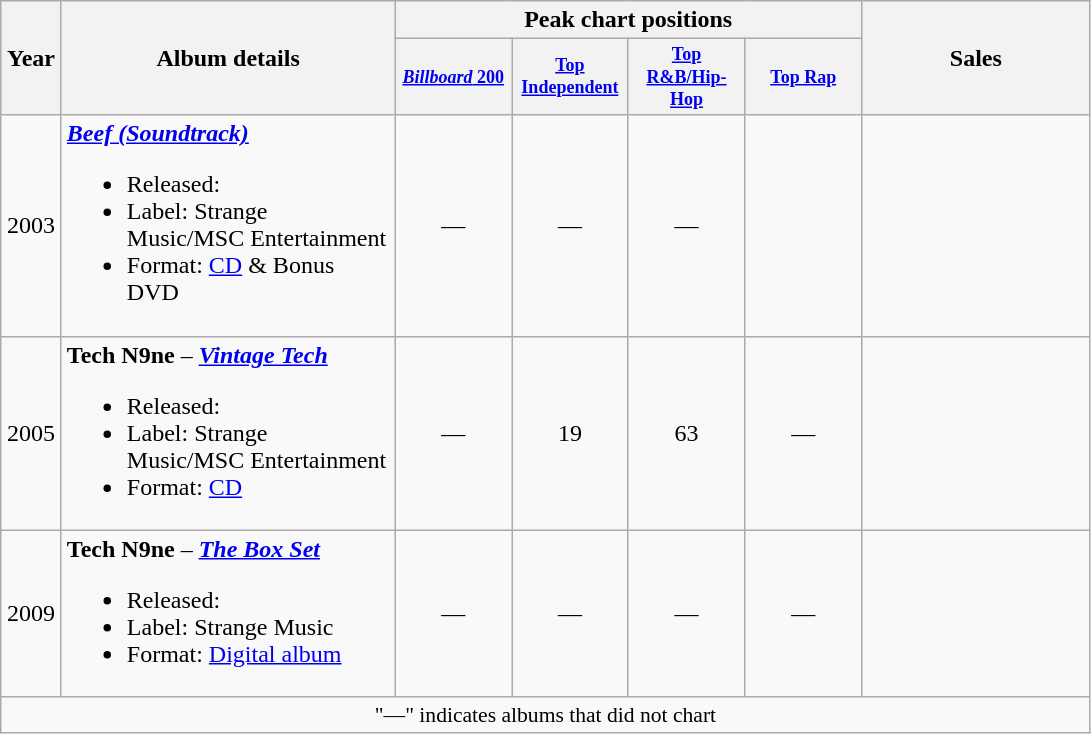<table class="wikitable">
<tr>
<th rowspan=2 style="width:33px;">Year</th>
<th rowspan=2 style="width:215px;">Album details</th>
<th colspan=4>Peak chart positions</th>
<th rowspan=2 style="width:145px;">Sales</th>
</tr>
<tr>
<th style="width:6em;font-size:75%"><a href='#'><em>Billboard</em> 200</a><br></th>
<th style="width:6em;font-size:75%"><a href='#'>Top Independent</a><br></th>
<th style="width:6em;font-size:75%"><a href='#'>Top R&B/Hip-Hop</a><br></th>
<th style="width:6em;font-size:75%"><a href='#'>Top Rap</a><br></th>
</tr>
<tr>
<td style="text-align:center;">2003</td>
<td><strong><em><a href='#'>Beef (Soundtrack)</a></em></strong><br><ul><li>Released: </li><li>Label: Strange Music/MSC Entertainment </li><li>Format: <a href='#'>CD</a> & Bonus DVD</li></ul></td>
<td style="text-align:center;">—</td>
<td style="text-align:center;">—</td>
<td style="text-align:center;">—</td>
<td></td>
<td></td>
</tr>
<tr>
<td style="text-align:center;">2005</td>
<td><strong>Tech N9ne</strong> – <strong><em><a href='#'>Vintage Tech</a></em></strong><br><ul><li>Released: </li><li>Label: Strange Music/MSC Entertainment </li><li>Format: <a href='#'>CD</a></li></ul></td>
<td style="text-align:center;">—</td>
<td style="text-align:center;">19</td>
<td style="text-align:center;">63</td>
<td style="text-align:center;">—</td>
<td></td>
</tr>
<tr>
<td style="text-align:center;">2009</td>
<td><strong>Tech N9ne</strong> – <strong><em><a href='#'>The Box Set</a></em></strong><br><ul><li>Released: </li><li>Label: Strange Music</li><li>Format: <a href='#'>Digital album</a></li></ul></td>
<td style="text-align:center;">—</td>
<td style="text-align:center;">—</td>
<td style="text-align:center;">—</td>
<td style="text-align:center;">—</td>
<td></td>
</tr>
<tr>
<td colspan=8  style="text-align:center; font-size:90%;">"—" indicates albums that did not chart</td>
</tr>
</table>
